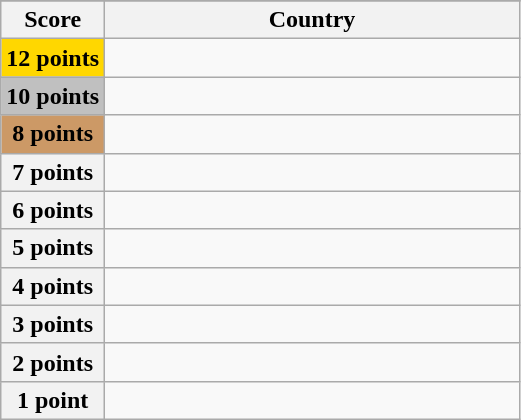<table class="wikitable">
<tr>
</tr>
<tr>
<th scope="col" width="20%">Score</th>
<th scope="col">Country</th>
</tr>
<tr>
<th scope="row" style="background:gold">12 points</th>
<td></td>
</tr>
<tr>
<th scope="row" style="background:silver">10 points</th>
<td></td>
</tr>
<tr>
<th scope="row" style="background:#CC9966">8 points</th>
<td></td>
</tr>
<tr>
<th scope="row">7 points</th>
<td></td>
</tr>
<tr>
<th scope="row">6 points</th>
<td></td>
</tr>
<tr>
<th scope="row">5 points</th>
<td></td>
</tr>
<tr>
<th scope="row">4 points</th>
<td></td>
</tr>
<tr>
<th scope="row">3 points</th>
<td></td>
</tr>
<tr>
<th scope="row">2 points</th>
<td></td>
</tr>
<tr>
<th scope="row">1 point</th>
<td></td>
</tr>
</table>
